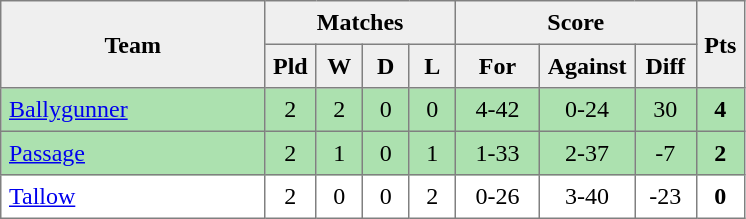<table style=border-collapse:collapse border=1 cellspacing=0 cellpadding=5>
<tr align=center bgcolor=#efefef>
<th rowspan=2 width=165>Team</th>
<th colspan=4>Matches</th>
<th colspan=3>Score</th>
<th rowspan=2width=20>Pts</th>
</tr>
<tr align=center bgcolor=#efefef>
<th width=20>Pld</th>
<th width=20>W</th>
<th width=20>D</th>
<th width=20>L</th>
<th width=45>For</th>
<th width=45>Against</th>
<th width=30>Diff</th>
</tr>
<tr align=center  style="background:#ACE1AF;">
<td style="text-align:left;"><a href='#'>Ballygunner</a></td>
<td>2</td>
<td>2</td>
<td>0</td>
<td>0</td>
<td>4-42</td>
<td>0-24</td>
<td>30</td>
<td><strong>4</strong></td>
</tr>
<tr align=center  style="background:#ACE1AF;">
<td style="text-align:left;"><a href='#'>Passage</a></td>
<td>2</td>
<td>1</td>
<td>0</td>
<td>1</td>
<td>1-33</td>
<td>2-37</td>
<td>-7</td>
<td><strong>2</strong></td>
</tr>
<tr align=center>
<td style="text-align:left;"><a href='#'>Tallow</a></td>
<td>2</td>
<td>0</td>
<td>0</td>
<td>2</td>
<td>0-26</td>
<td>3-40</td>
<td>-23</td>
<td><strong>0</strong></td>
</tr>
</table>
